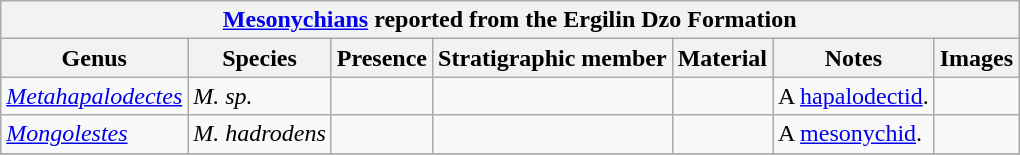<table class="wikitable" align="center">
<tr>
<th colspan="7" align="center"><strong><a href='#'>Mesonychians</a> reported from the Ergilin Dzo Formation</strong></th>
</tr>
<tr>
<th>Genus</th>
<th>Species</th>
<th>Presence</th>
<th><strong>Stratigraphic member</strong></th>
<th><strong>Material</strong></th>
<th>Notes</th>
<th>Images</th>
</tr>
<tr>
<td><em><a href='#'>Metahapalodectes</a></em></td>
<td><em>M. sp.</em></td>
<td></td>
<td></td>
<td></td>
<td>A <a href='#'>hapalodectid</a>.</td>
<td></td>
</tr>
<tr>
<td><em><a href='#'>Mongolestes</a></em></td>
<td><em>M. hadrodens</em></td>
<td></td>
<td></td>
<td></td>
<td>A <a href='#'>mesonychid</a>.</td>
<td></td>
</tr>
<tr>
</tr>
</table>
